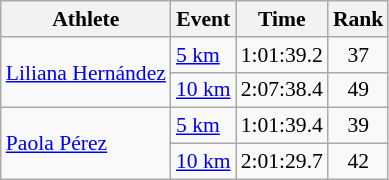<table class="wikitable" style="font-size:90%;">
<tr>
<th>Athlete</th>
<th>Event</th>
<th>Time</th>
<th>Rank</th>
</tr>
<tr align=center>
<td align=left rowspan=2><a href='#'>Liliana Hernández</a></td>
<td align=left><a href='#'>5 km</a></td>
<td>1:01:39.2</td>
<td>37</td>
</tr>
<tr align=center>
<td align=left><a href='#'>10 km</a></td>
<td>2:07:38.4</td>
<td>49</td>
</tr>
<tr align=center>
<td align=left rowspan=2><a href='#'>Paola Pérez</a></td>
<td align=left><a href='#'>5 km</a></td>
<td>1:01:39.4</td>
<td>39</td>
</tr>
<tr align=center>
<td align=left><a href='#'>10 km</a></td>
<td>2:01:29.7</td>
<td>42</td>
</tr>
</table>
